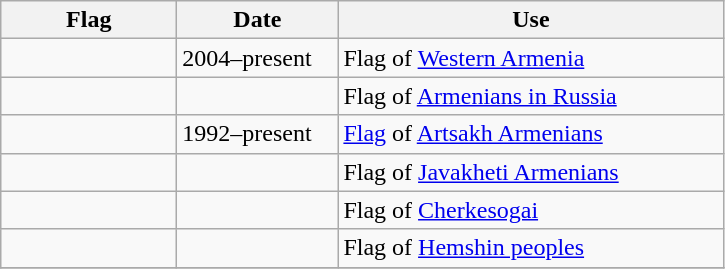<table class="wikitable">
<tr>
<th width="110">Flag</th>
<th width="100">Date</th>
<th width="250">Use</th>
</tr>
<tr>
<td></td>
<td>2004–present</td>
<td>Flag of <a href='#'>Western Armenia</a></td>
</tr>
<tr>
<td></td>
<td></td>
<td>Flag of <a href='#'>Armenians in Russia</a></td>
</tr>
<tr>
<td></td>
<td>1992–present</td>
<td><a href='#'>Flag</a> of <a href='#'>Artsakh Armenians</a></td>
</tr>
<tr>
<td></td>
<td></td>
<td>Flag of <a href='#'>Javakheti Armenians</a></td>
</tr>
<tr>
<td></td>
<td></td>
<td>Flag of  <a href='#'>Cherkesogai</a></td>
</tr>
<tr>
<td></td>
<td></td>
<td>Flag of <a href='#'>Hemshin peoples</a></td>
</tr>
<tr>
</tr>
</table>
